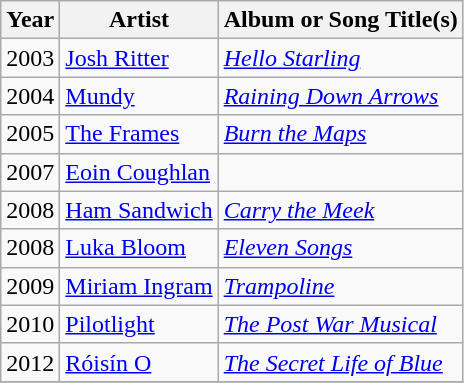<table class="wikitable">
<tr>
<th>Year</th>
<th>Artist</th>
<th>Album or Song Title(s)</th>
</tr>
<tr>
<td align="center" valign="center">2003</td>
<td align="left" valign="top"><a href='#'>Josh Ritter</a></td>
<td align="left" valign="top"><em><a href='#'>Hello Starling</a></em></td>
</tr>
<tr>
<td align="center" valign="center">2004</td>
<td align="left" valign="top"><a href='#'>Mundy</a></td>
<td align="left" valign="top"><em><a href='#'>Raining Down Arrows</a></em></td>
</tr>
<tr>
<td align="center" valign="center">2005</td>
<td align="left" valign="top"><a href='#'>The Frames</a></td>
<td align="left" valign="top"><em><a href='#'>Burn the Maps</a></em></td>
</tr>
<tr>
<td align="center" valign="center">2007</td>
<td align="left" valign="top"><a href='#'>Eoin Coughlan</a></td>
<td align="left" valign="top"></td>
</tr>
<tr>
<td align="center" valign="center">2008</td>
<td align="left" valign="top"><a href='#'>Ham Sandwich</a></td>
<td align="left" valign="top"><em><a href='#'>Carry the Meek</a></em></td>
</tr>
<tr>
<td align="center" valign="center">2008</td>
<td align="left" valign="top"><a href='#'>Luka Bloom</a></td>
<td align="left" valign="top"><em><a href='#'>Eleven Songs</a></em></td>
</tr>
<tr>
<td align="center" valign="center">2009</td>
<td align="left" valign="top"><a href='#'>Miriam Ingram</a></td>
<td align="left" valign="top"><em><a href='#'>Trampoline</a></em></td>
</tr>
<tr>
<td align="center" valign="center">2010</td>
<td align="left" valign="top"><a href='#'>Pilotlight</a></td>
<td align="left" valign="top"><em><a href='#'>The Post War Musical</a></em></td>
</tr>
<tr>
<td align="center" valign="center">2012</td>
<td align="left" valign="top"><a href='#'>Róisín O</a></td>
<td align="left" valign="top"><em><a href='#'>The Secret Life of Blue</a></em></td>
</tr>
<tr>
</tr>
</table>
